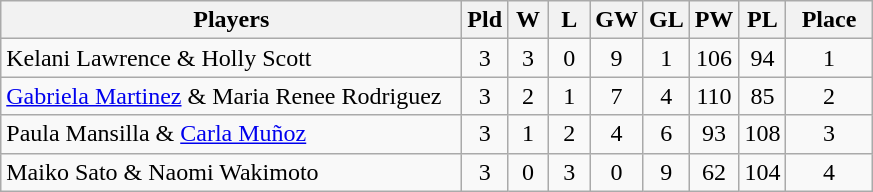<table class=wikitable style="text-align:center">
<tr>
<th width=300>Players</th>
<th width=20>Pld</th>
<th width=20>W</th>
<th width=20>L</th>
<th width=20>GW</th>
<th width=20>GL</th>
<th width=20>PW</th>
<th width=20>PL</th>
<th width=50>Place</th>
</tr>
<tr>
<td align="left">  Kelani Lawrence & Holly Scott</td>
<td>3</td>
<td>3</td>
<td>0</td>
<td>9</td>
<td>1</td>
<td>106</td>
<td>94</td>
<td>1</td>
</tr>
<tr>
<td align=left> <a href='#'>Gabriela Martinez</a> & Maria Renee Rodriguez</td>
<td>3</td>
<td>2</td>
<td>1</td>
<td>7</td>
<td>4</td>
<td>110</td>
<td>85</td>
<td>2</td>
</tr>
<tr>
<td align="left"> Paula Mansilla & <a href='#'>Carla Muñoz</a></td>
<td>3</td>
<td>1</td>
<td>2</td>
<td>4</td>
<td>6</td>
<td>93</td>
<td>108</td>
<td>3</td>
</tr>
<tr>
<td align=left> Maiko Sato & Naomi Wakimoto</td>
<td>3</td>
<td>0</td>
<td>3</td>
<td>0</td>
<td>9</td>
<td>62</td>
<td>104</td>
<td>4</td>
</tr>
</table>
